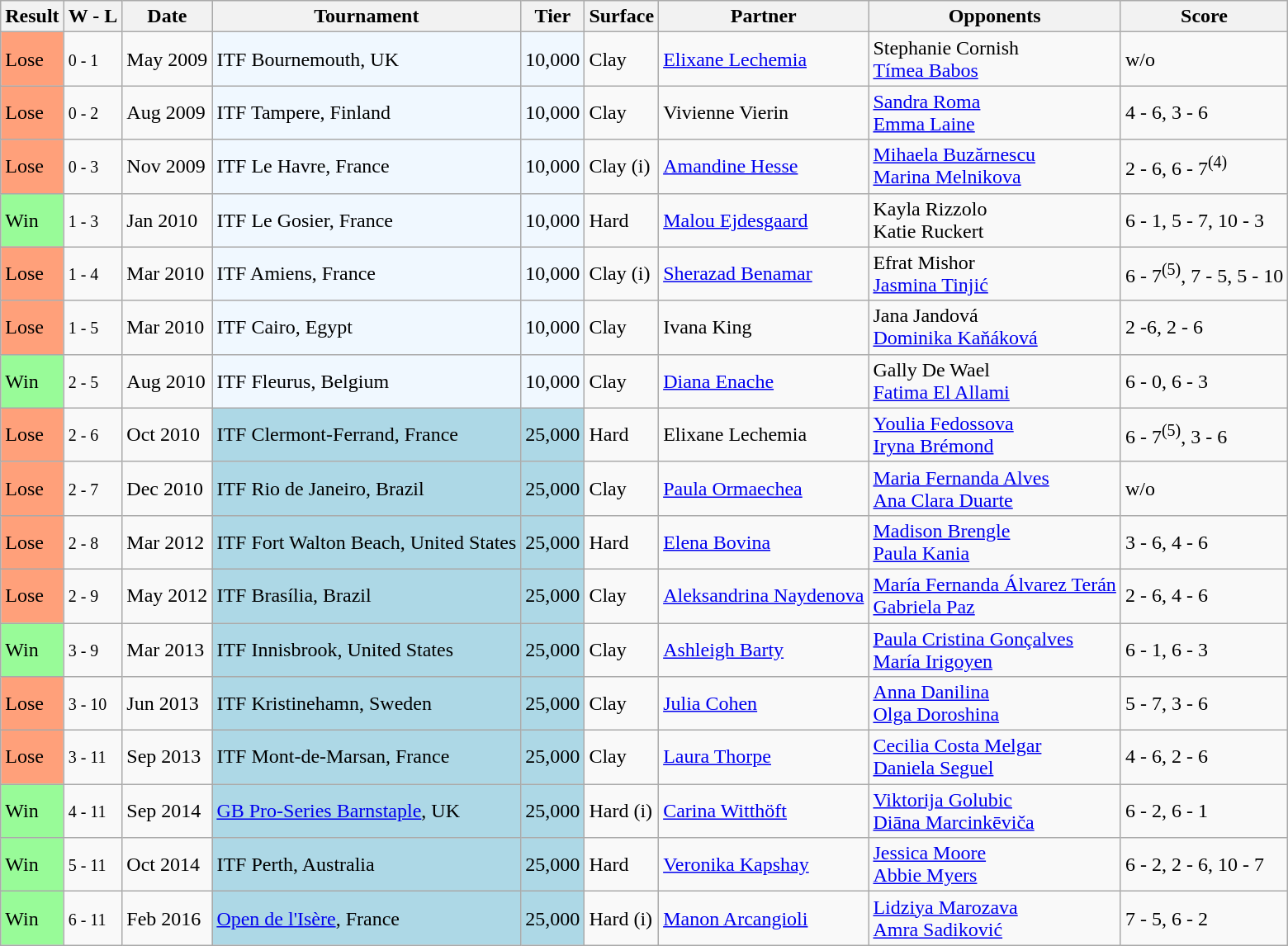<table class="sortable wikitable">
<tr>
<th>Result</th>
<th class=unsortable>W - L</th>
<th>Date</th>
<th>Tournament</th>
<th>Tier</th>
<th>Surface</th>
<th>Partner</th>
<th>Opponents</th>
<th class=unsortable>Score</th>
</tr>
<tr>
<td style=background:#ffa07a>Lose</td>
<td><small>0 - 1</small></td>
<td>May 2009</td>
<td style=background:#f0f8ff>ITF Bournemouth, UK</td>
<td style=background:#f0f8ff>10,000</td>
<td>Clay</td>
<td> <a href='#'>Elixane Lechemia</a></td>
<td> Stephanie Cornish <br>  <a href='#'>Tímea Babos</a></td>
<td>w/o</td>
</tr>
<tr>
<td style=background:#ffa07a>Lose</td>
<td><small>0 - 2</small></td>
<td>Aug 2009</td>
<td style=background:#f0f8ff>ITF Tampere, Finland</td>
<td style=background:#f0f8ff>10,000</td>
<td>Clay</td>
<td> Vivienne Vierin</td>
<td> <a href='#'>Sandra Roma</a> <br>  <a href='#'>Emma Laine</a></td>
<td>4 - 6, 3 - 6</td>
</tr>
<tr>
<td style=background:#ffa07a>Lose</td>
<td><small>0 - 3</small></td>
<td>Nov 2009</td>
<td style=background:#f0f8ff>ITF Le Havre, France</td>
<td style=background:#f0f8ff>10,000</td>
<td>Clay (i)</td>
<td> <a href='#'>Amandine Hesse</a></td>
<td> <a href='#'>Mihaela Buzărnescu</a> <br>  <a href='#'>Marina Melnikova</a></td>
<td>2 - 6, 6 - 7<sup>(4)</sup></td>
</tr>
<tr>
<td style=background:#98fb98>Win</td>
<td><small>1 - 3</small></td>
<td>Jan 2010</td>
<td style=background:#f0f8ff>ITF Le Gosier, France</td>
<td style=background:#f0f8ff>10,000</td>
<td>Hard</td>
<td> <a href='#'>Malou Ejdesgaard</a></td>
<td> Kayla Rizzolo <br>  Katie Ruckert</td>
<td>6 - 1, 5 - 7, 10 - 3</td>
</tr>
<tr>
<td style=background:#ffa07a>Lose</td>
<td><small>1 - 4</small></td>
<td>Mar 2010</td>
<td style=background:#f0f8ff>ITF Amiens, France</td>
<td style=background:#f0f8ff>10,000</td>
<td>Clay (i)</td>
<td> <a href='#'>Sherazad Benamar</a></td>
<td> Efrat Mishor <br>  <a href='#'>Jasmina Tinjić</a></td>
<td>6 - 7<sup>(5)</sup>, 7 - 5, 5 - 10</td>
</tr>
<tr>
<td style=background:#ffa07a>Lose</td>
<td><small>1 - 5</small></td>
<td>Mar 2010</td>
<td style=background:#f0f8ff>ITF Cairo, Egypt</td>
<td style=background:#f0f8ff>10,000</td>
<td>Clay</td>
<td> Ivana King</td>
<td> Jana Jandová <br>  <a href='#'>Dominika Kaňáková</a></td>
<td>2 -6, 2 - 6</td>
</tr>
<tr>
<td style=background:#98fb98>Win</td>
<td><small>2 - 5</small></td>
<td>Aug 2010</td>
<td style=background:#f0f8ff>ITF Fleurus, Belgium</td>
<td style=background:#f0f8ff>10,000</td>
<td>Clay</td>
<td> <a href='#'>Diana Enache</a></td>
<td> Gally De Wael <br>  <a href='#'>Fatima El Allami</a></td>
<td>6 - 0, 6 - 3</td>
</tr>
<tr>
<td style=background:#ffa07a>Lose</td>
<td><small>2 - 6</small></td>
<td>Oct 2010</td>
<td style=background:lightblue>ITF Clermont-Ferrand, France</td>
<td style=background:lightblue>25,000</td>
<td>Hard</td>
<td> Elixane Lechemia</td>
<td> <a href='#'>Youlia Fedossova</a> <br>  <a href='#'>Iryna Brémond</a></td>
<td>6 - 7<sup>(5)</sup>, 3 - 6</td>
</tr>
<tr>
<td style=background:#ffa07a>Lose</td>
<td><small>2 - 7</small></td>
<td>Dec 2010</td>
<td style=background:lightblue>ITF Rio de Janeiro, Brazil</td>
<td style=background:lightblue>25,000</td>
<td>Clay</td>
<td> <a href='#'>Paula Ormaechea</a></td>
<td> <a href='#'>Maria Fernanda Alves</a> <br>  <a href='#'>Ana Clara Duarte</a></td>
<td>w/o</td>
</tr>
<tr>
<td style=background:#ffa07a>Lose</td>
<td><small>2 - 8</small></td>
<td>Mar 2012</td>
<td style=background:lightblue>ITF Fort Walton Beach, United States</td>
<td style=background:lightblue>25,000</td>
<td>Hard</td>
<td> <a href='#'>Elena Bovina</a></td>
<td> <a href='#'>Madison Brengle</a> <br>  <a href='#'>Paula Kania</a></td>
<td>3 - 6, 4 - 6</td>
</tr>
<tr>
<td style=background:#ffa07a>Lose</td>
<td><small>2 - 9</small></td>
<td>May 2012</td>
<td style=background:lightblue>ITF Brasília, Brazil</td>
<td style=background:lightblue>25,000</td>
<td>Clay</td>
<td> <a href='#'>Aleksandrina Naydenova</a></td>
<td> <a href='#'>María Fernanda Álvarez Terán</a> <br>  <a href='#'>Gabriela Paz</a></td>
<td>2 - 6, 4 - 6</td>
</tr>
<tr>
<td style=background:#98fb98>Win</td>
<td><small>3 - 9</small></td>
<td>Mar 2013</td>
<td style=background:lightblue>ITF Innisbrook, United States</td>
<td style=background:lightblue>25,000</td>
<td>Clay</td>
<td> <a href='#'>Ashleigh Barty</a></td>
<td> <a href='#'>Paula Cristina Gonçalves</a> <br>  <a href='#'>María Irigoyen</a></td>
<td>6 - 1, 6 - 3</td>
</tr>
<tr>
<td style=background:#ffa07a>Lose</td>
<td><small>3 - 10</small></td>
<td>Jun 2013</td>
<td style=background:lightblue>ITF Kristinehamn, Sweden</td>
<td style=background:lightblue>25,000</td>
<td>Clay</td>
<td> <a href='#'>Julia Cohen</a></td>
<td> <a href='#'>Anna Danilina</a> <br>  <a href='#'>Olga Doroshina</a></td>
<td>5 - 7, 3 - 6</td>
</tr>
<tr>
<td style=background:#ffa07a>Lose</td>
<td><small>3 - 11</small></td>
<td>Sep 2013</td>
<td style=background:lightblue>ITF Mont-de-Marsan, France</td>
<td style=background:lightblue>25,000</td>
<td>Clay</td>
<td> <a href='#'>Laura Thorpe</a></td>
<td> <a href='#'>Cecilia Costa Melgar</a> <br>  <a href='#'>Daniela Seguel</a></td>
<td>4 - 6, 2 - 6</td>
</tr>
<tr>
<td style=background:#98fb98>Win</td>
<td><small>4 - 11</small></td>
<td>Sep 2014</td>
<td style=background:lightblue><a href='#'>GB Pro-Series Barnstaple</a>, UK</td>
<td style=background:lightblue>25,000</td>
<td>Hard (i)</td>
<td> <a href='#'>Carina Witthöft</a></td>
<td> <a href='#'>Viktorija Golubic</a> <br>  <a href='#'>Diāna Marcinkēviča</a></td>
<td>6 - 2, 6 - 1</td>
</tr>
<tr>
<td style=background:#98fb98>Win</td>
<td><small>5 - 11</small></td>
<td>Oct 2014</td>
<td style=background:lightblue>ITF Perth, Australia</td>
<td style=background:lightblue>25,000</td>
<td>Hard</td>
<td> <a href='#'>Veronika Kapshay</a></td>
<td> <a href='#'>Jessica Moore</a> <br>  <a href='#'>Abbie Myers</a></td>
<td>6 - 2, 2 - 6, 10 - 7</td>
</tr>
<tr>
<td style=background:#98fb98>Win</td>
<td><small>6 - 11</small></td>
<td>Feb 2016</td>
<td style=background:lightblue><a href='#'>Open de l'Isère</a>, France</td>
<td style=background:lightblue>25,000</td>
<td>Hard (i)</td>
<td> <a href='#'>Manon Arcangioli</a></td>
<td> <a href='#'>Lidziya Marozava</a> <br>  <a href='#'>Amra Sadiković</a></td>
<td>7 - 5, 6 - 2</td>
</tr>
</table>
